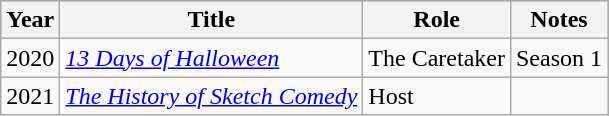<table class="wikitable sortable">
<tr style="background:#b0c4de; text-align:center;">
<th>Year</th>
<th>Title</th>
<th>Role</th>
<th>Notes</th>
</tr>
<tr>
<td>2020</td>
<td><em><a href='#'>13 Days of Halloween</a></em></td>
<td>The Caretaker</td>
<td>Season 1</td>
</tr>
<tr>
<td>2021</td>
<td><em><a href='#'>The History of Sketch Comedy</a></em></td>
<td>Host</td>
<td></td>
</tr>
</table>
